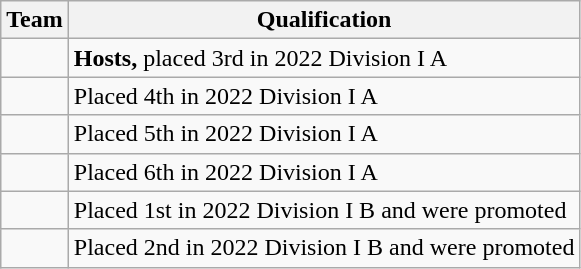<table class="wikitable">
<tr>
<th>Team</th>
<th>Qualification</th>
</tr>
<tr>
<td></td>
<td><strong>Hosts,</strong> placed 3rd in 2022 Division I A</td>
</tr>
<tr>
<td></td>
<td>Placed 4th in 2022 Division I A</td>
</tr>
<tr>
<td></td>
<td>Placed 5th in 2022 Division I A</td>
</tr>
<tr>
<td></td>
<td>Placed 6th in 2022 Division I A</td>
</tr>
<tr>
<td></td>
<td>Placed 1st in 2022 Division I B and were promoted</td>
</tr>
<tr>
<td></td>
<td>Placed 2nd in 2022 Division I B and were promoted</td>
</tr>
</table>
